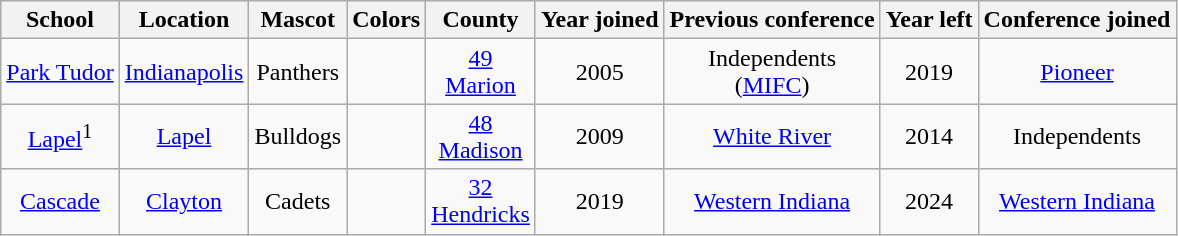<table class="wikitable" style="text-align:center;">
<tr>
<th>School</th>
<th>Location</th>
<th>Mascot</th>
<th>Colors</th>
<th>County</th>
<th>Year joined</th>
<th>Previous conference</th>
<th>Year left</th>
<th>Conference joined</th>
</tr>
<tr>
<td><a href='#'>Park Tudor</a></td>
<td><a href='#'>Indianapolis</a></td>
<td>Panthers</td>
<td>  </td>
<td><a href='#'>49 <br> Marion</a></td>
<td>2005</td>
<td>Independents<br>(<a href='#'>MIFC</a>)</td>
<td>2019</td>
<td><a href='#'>Pioneer</a></td>
</tr>
<tr>
<td><a href='#'>Lapel</a><sup>1</sup></td>
<td><a href='#'>Lapel</a></td>
<td>Bulldogs</td>
<td> </td>
<td><a href='#'>48 <br> Madison</a></td>
<td>2009</td>
<td><a href='#'>White River</a></td>
<td>2014</td>
<td>Independents</td>
</tr>
<tr>
<td><a href='#'>Cascade</a></td>
<td><a href='#'>Clayton</a></td>
<td>Cadets</td>
<td>  </td>
<td><a href='#'>32 <br>Hendricks</a></td>
<td>2019</td>
<td><a href='#'>Western Indiana</a></td>
<td>2024</td>
<td><a href='#'>Western Indiana</a></td>
</tr>
</table>
